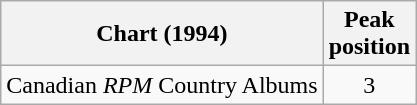<table class="wikitable">
<tr>
<th>Chart (1994)</th>
<th>Peak<br>position</th>
</tr>
<tr>
<td>Canadian <em>RPM</em> Country Albums</td>
<td align="center">3</td>
</tr>
</table>
